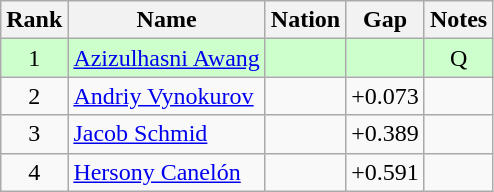<table class="wikitable sortable" style="text-align:center">
<tr>
<th>Rank</th>
<th>Name</th>
<th>Nation</th>
<th>Gap</th>
<th>Notes</th>
</tr>
<tr bgcolor=ccffcc>
<td>1</td>
<td align=left><a href='#'>Azizulhasni Awang</a></td>
<td align=left></td>
<td></td>
<td>Q</td>
</tr>
<tr>
<td>2</td>
<td align=left><a href='#'>Andriy Vynokurov</a></td>
<td align=left></td>
<td>+0.073</td>
<td></td>
</tr>
<tr>
<td>3</td>
<td align=left><a href='#'>Jacob Schmid</a></td>
<td align=left></td>
<td>+0.389</td>
<td></td>
</tr>
<tr>
<td>4</td>
<td align=left><a href='#'>Hersony Canelón</a></td>
<td align=left></td>
<td>+0.591</td>
<td></td>
</tr>
</table>
